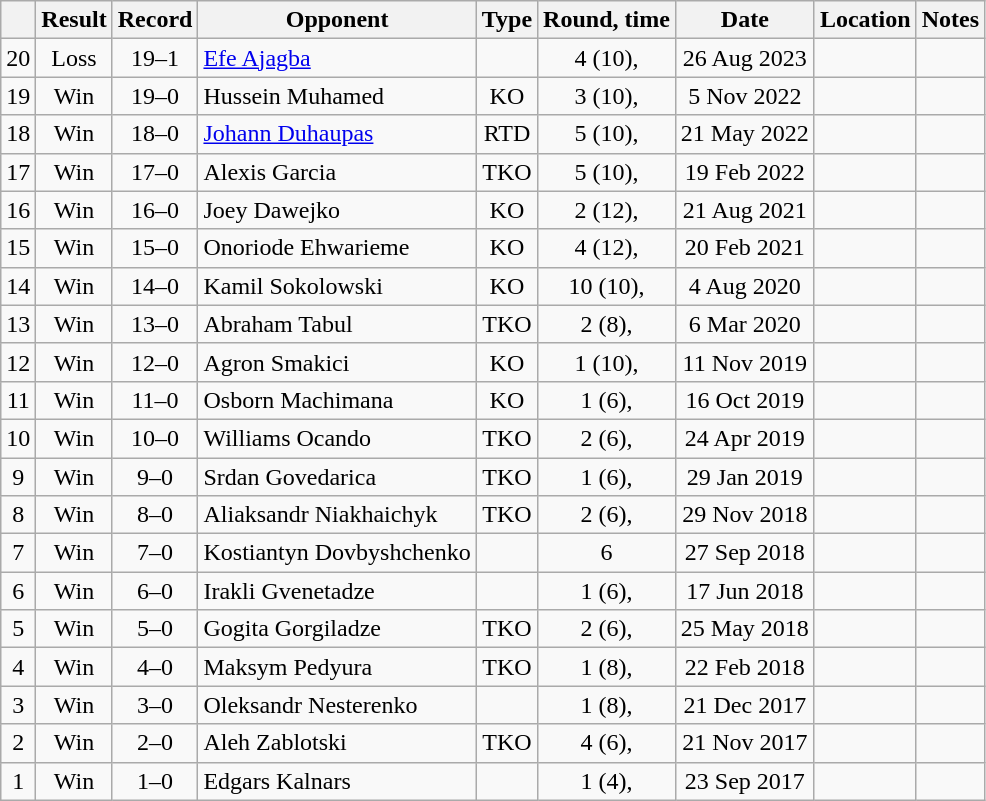<table class="wikitable" style="text-align:center">
<tr>
<th></th>
<th>Result</th>
<th>Record</th>
<th>Opponent</th>
<th>Type</th>
<th>Round, time</th>
<th>Date</th>
<th>Location</th>
<th>Notes</th>
</tr>
<tr>
<td>20</td>
<td>Loss</td>
<td>19–1</td>
<td style="text-align:left;"><a href='#'>Efe Ajagba</a></td>
<td></td>
<td>4 (10), </td>
<td>26 Aug 2023</td>
<td style="text-align:left;"></td>
<td></td>
</tr>
<tr>
<td>19</td>
<td>Win</td>
<td>19–0</td>
<td style="text-align:left;">Hussein Muhamed</td>
<td>KO</td>
<td>3 (10), </td>
<td>5 Nov 2022</td>
<td style="text-align:left;"></td>
<td style="text-align:left;"></td>
</tr>
<tr>
<td>18</td>
<td>Win</td>
<td>18–0</td>
<td style="text-align:left;"><a href='#'>Johann Duhaupas</a></td>
<td>RTD</td>
<td>5 (10), </td>
<td>21 May 2022</td>
<td style="text-align:left;"></td>
<td style="text-align:left;"></td>
</tr>
<tr>
<td>17</td>
<td>Win</td>
<td>17–0</td>
<td style="text-align:left;">Alexis Garcia</td>
<td>TKO</td>
<td>5 (10), </td>
<td>19 Feb 2022</td>
<td style="text-align:left;"></td>
<td style="text-align:left;"></td>
</tr>
<tr>
<td>16</td>
<td>Win</td>
<td>16–0</td>
<td style="text-align:left;">Joey Dawejko</td>
<td>KO</td>
<td>2 (12), </td>
<td>21 Aug 2021</td>
<td style="text-align:left;"></td>
<td style="text-align:left;"></td>
</tr>
<tr>
<td>15</td>
<td>Win</td>
<td>15–0</td>
<td style="text-align:left;">Onoriode Ehwarieme</td>
<td>KO</td>
<td>4 (12), </td>
<td>20 Feb 2021</td>
<td style="text-align:left;"></td>
<td style="text-align:left;"></td>
</tr>
<tr>
<td>14</td>
<td>Win</td>
<td>14–0</td>
<td style="text-align:left;">Kamil Sokolowski</td>
<td>KO</td>
<td>10 (10), </td>
<td>4 Aug 2020</td>
<td style="text-align:left;"></td>
<td></td>
</tr>
<tr>
<td>13</td>
<td>Win</td>
<td>13–0</td>
<td style="text-align:left;">Abraham Tabul</td>
<td>TKO</td>
<td>2 (8), </td>
<td>6 Mar 2020</td>
<td style="text-align:left;"></td>
<td></td>
</tr>
<tr>
<td>12</td>
<td>Win</td>
<td>12–0</td>
<td style="text-align:left;">Agron Smakici</td>
<td>KO</td>
<td>1 (10), </td>
<td>11 Nov 2019</td>
<td style="text-align:left;"></td>
<td style="text-align:left;"></td>
</tr>
<tr>
<td>11</td>
<td>Win</td>
<td>11–0</td>
<td style="text-align:left;">Osborn Machimana</td>
<td>KO</td>
<td>1 (6), </td>
<td>16 Oct 2019</td>
<td style="text-align:left;"></td>
<td></td>
</tr>
<tr>
<td>10</td>
<td>Win</td>
<td>10–0</td>
<td style="text-align:left;">Williams Ocando</td>
<td>TKO</td>
<td>2 (6), </td>
<td>24 Apr 2019</td>
<td style="text-align:left;"></td>
<td></td>
</tr>
<tr>
<td>9</td>
<td>Win</td>
<td>9–0</td>
<td style="text-align:left;">Srdan Govedarica</td>
<td>TKO</td>
<td>1 (6), </td>
<td>29 Jan 2019</td>
<td style="text-align:left;"></td>
<td></td>
</tr>
<tr>
<td>8</td>
<td>Win</td>
<td>8–0</td>
<td style="text-align:left;">Aliaksandr Niakhaichyk</td>
<td>TKO</td>
<td>2 (6), </td>
<td>29 Nov 2018</td>
<td style="text-align:left;"></td>
<td></td>
</tr>
<tr>
<td>7</td>
<td>Win</td>
<td>7–0</td>
<td style="text-align:left;">Kostiantyn Dovbyshchenko</td>
<td></td>
<td>6</td>
<td>27 Sep 2018</td>
<td style="text-align:left;"></td>
<td></td>
</tr>
<tr>
<td>6</td>
<td>Win</td>
<td>6–0</td>
<td style="text-align:left;">Irakli Gvenetadze</td>
<td></td>
<td>1 (6), </td>
<td>17 Jun 2018</td>
<td style="text-align:left;"></td>
<td></td>
</tr>
<tr>
<td>5</td>
<td>Win</td>
<td>5–0</td>
<td style="text-align:left;">Gogita Gorgiladze</td>
<td>TKO</td>
<td>2 (6), </td>
<td>25 May 2018</td>
<td style="text-align:left;"></td>
<td></td>
</tr>
<tr>
<td>4</td>
<td>Win</td>
<td>4–0</td>
<td style="text-align:left;">Maksym Pedyura</td>
<td>TKO</td>
<td>1 (8), </td>
<td>22 Feb 2018</td>
<td style="text-align:left;"></td>
<td></td>
</tr>
<tr>
<td>3</td>
<td>Win</td>
<td>3–0</td>
<td style="text-align:left;">Oleksandr Nesterenko</td>
<td></td>
<td>1 (8), </td>
<td>21 Dec 2017</td>
<td style="text-align:left;"></td>
<td></td>
</tr>
<tr>
<td>2</td>
<td>Win</td>
<td>2–0</td>
<td style="text-align:left;">Aleh Zablotski</td>
<td>TKO</td>
<td>4 (6), </td>
<td>21 Nov 2017</td>
<td style="text-align:left;"></td>
<td></td>
</tr>
<tr>
<td>1</td>
<td>Win</td>
<td>1–0</td>
<td style="text-align:left;">Edgars Kalnars</td>
<td></td>
<td>1 (4), </td>
<td>23 Sep 2017</td>
<td style="text-align:left;"></td>
<td></td>
</tr>
</table>
